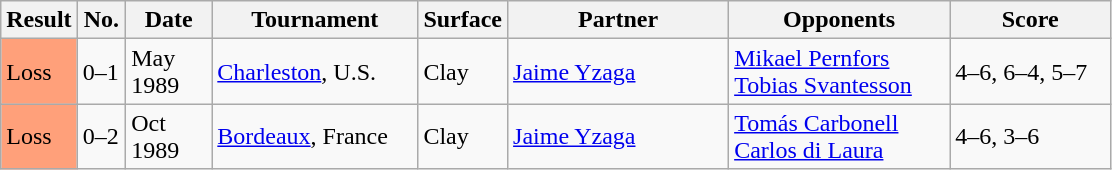<table class="sortable wikitable">
<tr>
<th style="width:40px">Result</th>
<th style="width:25px">No.</th>
<th style="width:50px">Date</th>
<th style="width:130px">Tournament</th>
<th style="width:50px">Surface</th>
<th style="width:140px">Partner</th>
<th style="width:140px">Opponents</th>
<th style="width:100px" class="unsortable">Score</th>
</tr>
<tr>
<td style="background:#ffa07a;">Loss</td>
<td>0–1</td>
<td>May 1989</td>
<td><a href='#'>Charleston</a>, U.S.</td>
<td>Clay</td>
<td> <a href='#'>Jaime Yzaga</a></td>
<td> <a href='#'>Mikael Pernfors</a> <br>  <a href='#'>Tobias Svantesson</a></td>
<td>4–6, 6–4, 5–7</td>
</tr>
<tr>
<td style="background:#ffa07a;">Loss</td>
<td>0–2</td>
<td>Oct 1989</td>
<td><a href='#'>Bordeaux</a>, France</td>
<td>Clay</td>
<td> <a href='#'>Jaime Yzaga</a></td>
<td> <a href='#'>Tomás Carbonell</a><br> <a href='#'>Carlos di Laura</a></td>
<td>4–6, 3–6</td>
</tr>
</table>
